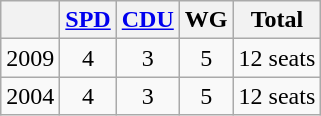<table class="wikitable" style="text-align:center">
<tr>
<th> </th>
<th><a href='#'>SPD</a></th>
<th><a href='#'>CDU</a></th>
<th>WG</th>
<th>Total</th>
</tr>
<tr>
<td>2009</td>
<td>4</td>
<td>3</td>
<td>5</td>
<td>12 seats</td>
</tr>
<tr>
<td>2004</td>
<td>4</td>
<td>3</td>
<td>5</td>
<td>12 seats</td>
</tr>
</table>
